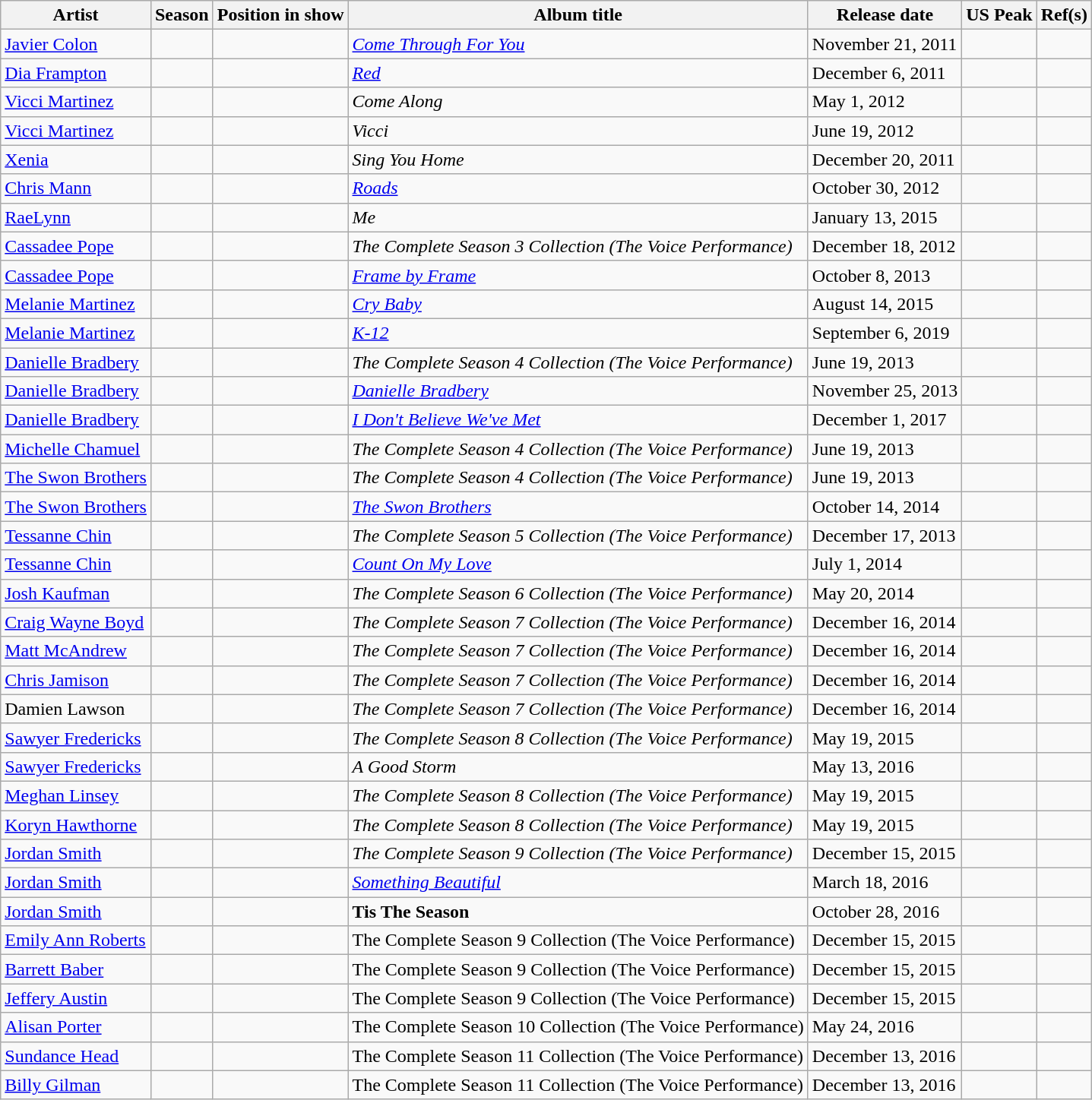<table class="wikitable sortable">
<tr>
<th>Artist</th>
<th>Season</th>
<th>Position in show</th>
<th>Album title</th>
<th>Release date</th>
<th>US Peak</th>
<th class="unsortable">Ref(s)</th>
</tr>
<tr>
<td><a href='#'>Javier Colon</a></td>
<td></td>
<td></td>
<td><em><a href='#'>Come Through For You</a></em></td>
<td>November 21, 2011</td>
<td></td>
<td></td>
</tr>
<tr>
<td><a href='#'>Dia Frampton</a></td>
<td></td>
<td></td>
<td><em><a href='#'>Red</a></em></td>
<td>December 6, 2011</td>
<td></td>
<td></td>
</tr>
<tr>
<td><a href='#'>Vicci Martinez</a></td>
<td></td>
<td></td>
<td><em>Come Along</em></td>
<td>May 1, 2012</td>
<td></td>
<td></td>
</tr>
<tr>
<td><a href='#'>Vicci Martinez</a></td>
<td></td>
<td></td>
<td><em>Vicci</em></td>
<td>June 19, 2012</td>
<td></td>
<td></td>
</tr>
<tr>
<td><a href='#'>Xenia</a></td>
<td></td>
<td></td>
<td><em>Sing You Home</em></td>
<td>December 20, 2011</td>
<td></td>
<td></td>
</tr>
<tr>
<td><a href='#'>Chris Mann</a></td>
<td></td>
<td></td>
<td><em><a href='#'>Roads</a></em></td>
<td>October 30, 2012</td>
<td></td>
<td></td>
</tr>
<tr>
<td><a href='#'>RaeLynn</a></td>
<td></td>
<td></td>
<td><em>Me</em></td>
<td>January 13, 2015</td>
<td></td>
<td></td>
</tr>
<tr>
<td><a href='#'>Cassadee Pope</a></td>
<td></td>
<td></td>
<td><em>The Complete Season 3 Collection (The Voice Performance)</em></td>
<td>December 18, 2012</td>
<td></td>
<td></td>
</tr>
<tr>
<td><a href='#'>Cassadee Pope</a></td>
<td></td>
<td></td>
<td><em><a href='#'>Frame by Frame</a></em></td>
<td>October 8, 2013</td>
<td></td>
<td></td>
</tr>
<tr>
<td><a href='#'>Melanie Martinez</a></td>
<td></td>
<td></td>
<td><em><a href='#'>Cry Baby</a></em></td>
<td>August 14, 2015</td>
<td></td>
<td></td>
</tr>
<tr>
<td><a href='#'>Melanie Martinez</a></td>
<td></td>
<td></td>
<td><a href='#'><em>K-12</em></a></td>
<td>September 6, 2019</td>
<td></td>
<td></td>
</tr>
<tr>
<td><a href='#'>Danielle Bradbery</a></td>
<td></td>
<td></td>
<td><em>The Complete Season 4 Collection (The Voice Performance)</em></td>
<td>June 19, 2013</td>
<td></td>
<td></td>
</tr>
<tr>
<td><a href='#'>Danielle Bradbery</a></td>
<td></td>
<td></td>
<td><em><a href='#'>Danielle Bradbery</a></em></td>
<td>November 25, 2013</td>
<td></td>
<td></td>
</tr>
<tr>
<td><a href='#'>Danielle Bradbery</a></td>
<td></td>
<td></td>
<td><em><a href='#'>I Don't Believe We've Met</a></em></td>
<td>December 1, 2017</td>
<td></td>
<td></td>
</tr>
<tr>
<td><a href='#'>Michelle Chamuel</a></td>
<td></td>
<td></td>
<td><em>The Complete Season 4 Collection (The Voice Performance)</em></td>
<td>June 19, 2013</td>
<td></td>
<td></td>
</tr>
<tr>
<td><a href='#'>The Swon Brothers</a></td>
<td></td>
<td></td>
<td><em>The Complete Season 4 Collection (The Voice Performance)</em></td>
<td>June 19, 2013</td>
<td></td>
<td></td>
</tr>
<tr>
<td><a href='#'>The Swon Brothers</a></td>
<td></td>
<td></td>
<td><em><a href='#'>The Swon Brothers</a></em></td>
<td>October 14, 2014</td>
<td></td>
<td></td>
</tr>
<tr>
<td><a href='#'>Tessanne Chin</a></td>
<td></td>
<td></td>
<td><em>The Complete Season 5 Collection (The Voice Performance)</em></td>
<td>December 17, 2013</td>
<td></td>
<td></td>
</tr>
<tr>
<td><a href='#'>Tessanne Chin</a></td>
<td></td>
<td></td>
<td><em><a href='#'>Count On My Love</a></em></td>
<td>July 1, 2014</td>
<td></td>
<td></td>
</tr>
<tr>
<td><a href='#'>Josh Kaufman</a></td>
<td></td>
<td></td>
<td><em>The Complete Season 6 Collection (The Voice Performance)</em></td>
<td>May 20, 2014</td>
<td></td>
<td></td>
</tr>
<tr>
<td><a href='#'>Craig Wayne Boyd</a></td>
<td></td>
<td></td>
<td><em>The Complete Season 7 Collection (The Voice Performance)</em></td>
<td>December 16, 2014</td>
<td></td>
<td></td>
</tr>
<tr>
<td><a href='#'>Matt McAndrew</a></td>
<td></td>
<td></td>
<td><em>The Complete Season 7 Collection (The Voice Performance)</em></td>
<td>December 16, 2014</td>
<td></td>
<td></td>
</tr>
<tr>
<td><a href='#'>Chris Jamison</a></td>
<td></td>
<td></td>
<td><em>The Complete Season 7 Collection (The Voice Performance)</em></td>
<td>December 16, 2014</td>
<td></td>
<td></td>
</tr>
<tr>
<td>Damien Lawson</td>
<td></td>
<td></td>
<td><em>The Complete Season 7 Collection (The Voice Performance)</em></td>
<td>December 16, 2014</td>
<td></td>
<td></td>
</tr>
<tr>
<td><a href='#'>Sawyer Fredericks</a></td>
<td></td>
<td></td>
<td><em>The Complete Season 8 Collection (The Voice Performance)</em></td>
<td>May 19, 2015</td>
<td></td>
<td></td>
</tr>
<tr>
<td><a href='#'>Sawyer Fredericks</a></td>
<td></td>
<td></td>
<td><em>A Good Storm</em></td>
<td>May 13, 2016</td>
<td></td>
<td></td>
</tr>
<tr>
<td><a href='#'>Meghan Linsey</a></td>
<td></td>
<td></td>
<td><em>The Complete Season 8 Collection (The Voice Performance)</em></td>
<td>May 19, 2015</td>
<td></td>
<td></td>
</tr>
<tr>
<td><a href='#'>Koryn Hawthorne</a></td>
<td></td>
<td></td>
<td><em>The Complete Season 8 Collection (The Voice Performance)</em></td>
<td>May 19, 2015</td>
<td></td>
<td></td>
</tr>
<tr>
<td><a href='#'>Jordan Smith</a></td>
<td></td>
<td></td>
<td><em>The Complete Season 9 Collection (The Voice Performance)</em></td>
<td>December 15, 2015</td>
<td></td>
<td></td>
</tr>
<tr>
<td><a href='#'>Jordan Smith</a></td>
<td></td>
<td></td>
<td><em><a href='#'>Something Beautiful</a></em></td>
<td>March 18, 2016</td>
<td></td>
<td></td>
</tr>
<tr>
<td><a href='#'>Jordan Smith</a></td>
<td></td>
<td></td>
<td><strong>Tis The Season<em></td>
<td>October 28, 2016</td>
<td></td>
<td></td>
</tr>
<tr>
<td><a href='#'>Emily Ann Roberts</a></td>
<td></td>
<td></td>
<td></em>The Complete Season 9 Collection (The Voice Performance)<em></td>
<td>December 15, 2015</td>
<td></td>
<td></td>
</tr>
<tr>
<td><a href='#'>Barrett Baber</a></td>
<td></td>
<td></td>
<td></em>The Complete Season 9 Collection (The Voice Performance)<em></td>
<td>December 15, 2015</td>
<td></td>
<td></td>
</tr>
<tr>
<td><a href='#'>Jeffery Austin</a></td>
<td></td>
<td></td>
<td></em>The Complete Season 9 Collection (The Voice Performance)<em></td>
<td>December 15, 2015</td>
<td></td>
<td></td>
</tr>
<tr>
<td><a href='#'>Alisan Porter</a></td>
<td></td>
<td></td>
<td></em>The Complete Season 10 Collection (The Voice Performance)<em></td>
<td>May 24, 2016</td>
<td></td>
<td></td>
</tr>
<tr>
<td><a href='#'>Sundance Head</a></td>
<td></td>
<td></td>
<td></em>The Complete Season 11 Collection (The Voice Performance)<em></td>
<td>December 13, 2016</td>
<td></td>
<td></td>
</tr>
<tr>
<td><a href='#'>Billy Gilman</a></td>
<td></td>
<td></td>
<td></em>The Complete Season 11 Collection (The Voice Performance)<em></td>
<td>December 13, 2016</td>
<td></td>
<td></td>
</tr>
</table>
